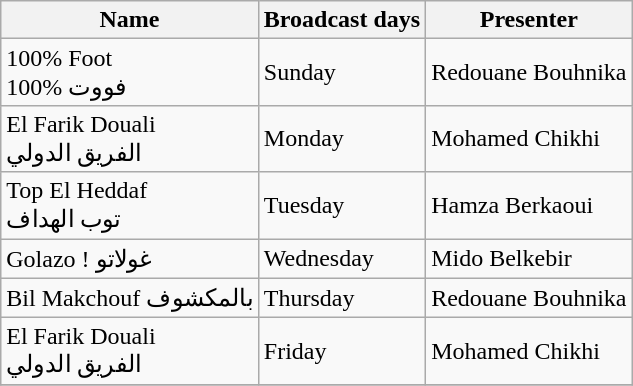<table class="wikitable">
<tr>
<th>Name</th>
<th>Broadcast days</th>
<th>Presenter</th>
</tr>
<tr>
<td>100% Foot<br> 100% فووت</td>
<td>Sunday</td>
<td>Redouane Bouhnika</td>
</tr>
<tr>
<td>El Farik Douali<br> الفريق الدولي</td>
<td>Monday</td>
<td>Mohamed Chikhi</td>
</tr>
<tr>
<td>Top El Heddaf<br> توب الهداف</td>
<td>Tuesday</td>
<td>Hamza Berkaoui</td>
</tr>
<tr>
<td>Golazo ! غولاتو</td>
<td>Wednesday</td>
<td>Mido Belkebir</td>
</tr>
<tr>
<td>Bil Makchouf بالمكشوف</td>
<td>Thursday</td>
<td>Redouane Bouhnika</td>
</tr>
<tr>
<td>El Farik Douali<br> الفريق الدولي</td>
<td>Friday</td>
<td>Mohamed Chikhi</td>
</tr>
<tr>
</tr>
</table>
